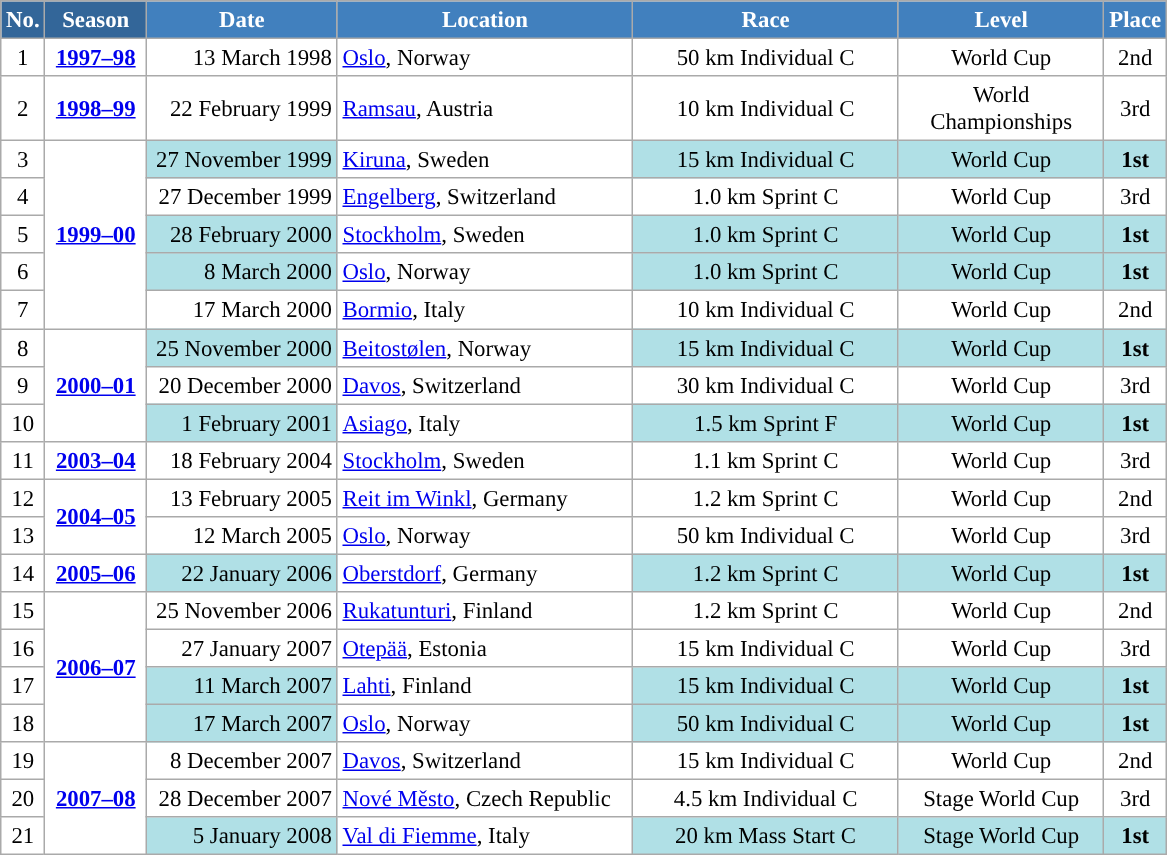<table class="wikitable sortable" style="font-size:95%; text-align:center; border:grey solid 1px; border-collapse:collapse; background:#ffffff;">
<tr style="background:#efefef;">
<th style="background-color:#369; color:white;">No.</th>
<th style="background-color:#369; color:white;">Season</th>
<th style="background-color:#4180be; color:white; width:120px;">Date</th>
<th style="background-color:#4180be; color:white; width:190px;">Location</th>
<th style="background-color:#4180be; color:white; width:170px;">Race</th>
<th style="background-color:#4180be; color:white; width:130px;">Level</th>
<th style="background-color:#4180be; color:white;">Place</th>
</tr>
<tr>
<td align=center>1</td>
<td rowspan=1 align=center><strong> <a href='#'>1997–98</a> </strong></td>
<td align=right>13 March 1998</td>
<td align=left> <a href='#'>Oslo</a>, Norway</td>
<td>50 km Individual C</td>
<td>World Cup</td>
<td>2nd</td>
</tr>
<tr>
<td align=center>2</td>
<td rowspan=1 align=center><strong> <a href='#'>1998–99</a> </strong></td>
<td align=right>22 February 1999</td>
<td align=left> <a href='#'>Ramsau</a>, Austria</td>
<td>10 km Individual C</td>
<td>World Championships</td>
<td>3rd</td>
</tr>
<tr>
<td align=center>3</td>
<td rowspan=5 align=center><strong><a href='#'>1999–00</a></strong></td>
<td bgcolor="#BOEOE6" align=right>27 November 1999</td>
<td align=left> <a href='#'>Kiruna</a>, Sweden</td>
<td bgcolor="#BOEOE6">15 km Individual C</td>
<td bgcolor="#BOEOE6">World Cup</td>
<td bgcolor="#BOEOE6"><strong>1st</strong></td>
</tr>
<tr>
<td align=center>4</td>
<td align=right>27 December 1999</td>
<td align=left> <a href='#'>Engelberg</a>, Switzerland</td>
<td>1.0 km Sprint C</td>
<td>World Cup</td>
<td>3rd</td>
</tr>
<tr>
<td align=center>5</td>
<td bgcolor="#BOEOE6" align=right>28 February 2000</td>
<td align=left> <a href='#'>Stockholm</a>, Sweden</td>
<td bgcolor="#BOEOE6">1.0 km Sprint C</td>
<td bgcolor="#BOEOE6">World Cup</td>
<td bgcolor="#BOEOE6"><strong>1st</strong></td>
</tr>
<tr>
<td align=center>6</td>
<td bgcolor="#BOEOE6" align=right>8 March 2000</td>
<td align=left> <a href='#'>Oslo</a>, Norway</td>
<td bgcolor="#BOEOE6">1.0 km Sprint C</td>
<td bgcolor="#BOEOE6">World Cup</td>
<td bgcolor="#BOEOE6"><strong>1st</strong></td>
</tr>
<tr>
<td align=center>7</td>
<td align=right>17 March 2000</td>
<td align=left> <a href='#'>Bormio</a>, Italy</td>
<td>10 km Individual C</td>
<td>World Cup</td>
<td>2nd</td>
</tr>
<tr>
<td align=center>8</td>
<td rowspan=3 align=center><strong><a href='#'>2000–01</a></strong></td>
<td bgcolor="#BOEOE6" align=right>25 November 2000</td>
<td align=left> <a href='#'>Beitostølen</a>, Norway</td>
<td bgcolor="#BOEOE6">15 km Individual C</td>
<td bgcolor="#BOEOE6">World Cup</td>
<td bgcolor="#BOEOE6"><strong>1st</strong></td>
</tr>
<tr>
<td align=center>9</td>
<td align=right>20 December 2000</td>
<td align=left> <a href='#'>Davos</a>, Switzerland</td>
<td>30 km Individual C</td>
<td>World Cup</td>
<td>3rd</td>
</tr>
<tr>
<td align=center>10</td>
<td bgcolor="#BOEOE6" align=right>1 February 2001</td>
<td align=left> <a href='#'>Asiago</a>, Italy</td>
<td bgcolor="#BOEOE6">1.5 km Sprint F</td>
<td bgcolor="#BOEOE6">World Cup</td>
<td bgcolor="#BOEOE6"><strong>1st</strong></td>
</tr>
<tr>
<td align=center>11</td>
<td rowspan=1 align=center><strong> <a href='#'>2003–04</a> </strong></td>
<td align=right>18 February 2004</td>
<td align=left> <a href='#'>Stockholm</a>, Sweden</td>
<td>1.1 km Sprint C</td>
<td>World Cup</td>
<td>3rd</td>
</tr>
<tr>
<td align=center>12</td>
<td rowspan=2 align=center><strong> <a href='#'>2004–05</a> </strong></td>
<td align=right>13 February 2005</td>
<td align=left> <a href='#'>Reit im Winkl</a>, Germany</td>
<td>1.2 km Sprint C</td>
<td>World Cup</td>
<td>2nd</td>
</tr>
<tr>
<td align=center>13</td>
<td align=right>12 March 2005</td>
<td align=left> <a href='#'>Oslo</a>, Norway</td>
<td>50 km Individual C</td>
<td>World Cup</td>
<td>3rd</td>
</tr>
<tr>
<td align=center>14</td>
<td rowspan=1 align=center><strong><a href='#'>2005–06</a></strong></td>
<td bgcolor="#BOEOE6" align=right>22 January 2006</td>
<td align=left> <a href='#'>Oberstdorf</a>, Germany</td>
<td bgcolor="#BOEOE6">1.2 km Sprint C</td>
<td bgcolor="#BOEOE6">World Cup</td>
<td bgcolor="#BOEOE6"><strong>1st</strong></td>
</tr>
<tr>
<td align=center>15</td>
<td rowspan=4 align=center><strong> <a href='#'>2006–07</a> </strong></td>
<td align=right>25 November 2006</td>
<td align=left> <a href='#'>Rukatunturi</a>, Finland</td>
<td>1.2 km Sprint C</td>
<td>World Cup</td>
<td>2nd</td>
</tr>
<tr>
<td align=center>16</td>
<td align=right>27 January 2007</td>
<td align=left> <a href='#'>Otepää</a>, Estonia</td>
<td>15 km Individual C</td>
<td>World Cup</td>
<td>3rd</td>
</tr>
<tr>
<td align=center>17</td>
<td bgcolor="#BOEOE6" align=right>11 March 2007</td>
<td align=left> <a href='#'>Lahti</a>, Finland</td>
<td bgcolor="#BOEOE6">15 km Individual C</td>
<td bgcolor="#BOEOE6">World Cup</td>
<td bgcolor="#BOEOE6"><strong>1st</strong></td>
</tr>
<tr>
<td align=center>18</td>
<td bgcolor="#BOEOE6" align=right>17 March 2007</td>
<td align=left> <a href='#'>Oslo</a>, Norway</td>
<td bgcolor="#BOEOE6">50 km Individual C</td>
<td bgcolor="#BOEOE6">World Cup</td>
<td bgcolor="#BOEOE6"><strong>1st</strong></td>
</tr>
<tr>
<td align=center>19</td>
<td rowspan=3 align=center><strong> <a href='#'>2007–08</a> </strong></td>
<td align=right>8 December 2007</td>
<td align=left> <a href='#'>Davos</a>, Switzerland</td>
<td>15 km Individual C</td>
<td>World Cup</td>
<td>2nd</td>
</tr>
<tr>
<td align=center>20</td>
<td align=right>28 December 2007</td>
<td align=left> <a href='#'>Nové Město</a>, Czech Republic</td>
<td>4.5 km Individual C</td>
<td>Stage World Cup</td>
<td>3rd</td>
</tr>
<tr>
<td align=center>21</td>
<td bgcolor="#BOEOE6" align=right>5 January 2008</td>
<td align=left> <a href='#'>Val di Fiemme</a>, Italy</td>
<td bgcolor="#BOEOE6">20 km Mass Start C</td>
<td bgcolor="#BOEOE6">Stage World Cup</td>
<td bgcolor="#BOEOE6"><strong>1st</strong></td>
</tr>
</table>
